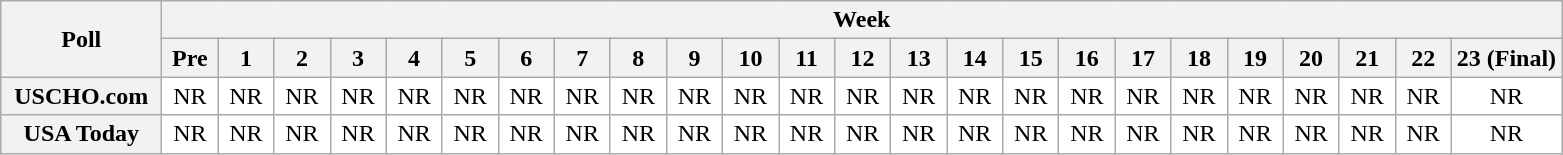<table class="wikitable" style="white-space:nowrap;">
<tr>
<th scope="col" width="100" rowspan="2">Poll</th>
<th colspan="25">Week</th>
</tr>
<tr>
<th scope="col" width="30">Pre</th>
<th scope="col" width="30">1</th>
<th scope="col" width="30">2</th>
<th scope="col" width="30">3</th>
<th scope="col" width="30">4</th>
<th scope="col" width="30">5</th>
<th scope="col" width="30">6</th>
<th scope="col" width="30">7</th>
<th scope="col" width="30">8</th>
<th scope="col" width="30">9</th>
<th scope="col" width="30">10</th>
<th scope="col" width="30">11</th>
<th scope="col" width="30">12</th>
<th scope="col" width="30">13</th>
<th scope="col" width="30">14</th>
<th scope="col" width="30">15</th>
<th scope="col" width="30">16</th>
<th scope="col" width="30">17</th>
<th scope="col" width="30">18</th>
<th scope="col" width="30">19</th>
<th scope="col" width="30">20</th>
<th scope="col" width="30">21</th>
<th scope="col" width="30">22</th>
<th scope="col" width="30">23 (Final)</th>
</tr>
<tr style="text-align:center;">
<th>USCHO.com</th>
<td bgcolor=FFFFFF>NR</td>
<td bgcolor=FFFFFF>NR</td>
<td bgcolor=FFFFFF>NR</td>
<td bgcolor=FFFFFF>NR</td>
<td bgcolor=FFFFFF>NR</td>
<td bgcolor=FFFFFF>NR</td>
<td bgcolor=FFFFFF>NR</td>
<td bgcolor=FFFFFF>NR</td>
<td bgcolor=FFFFFF>NR</td>
<td bgcolor=FFFFFF>NR</td>
<td bgcolor=FFFFFF>NR</td>
<td bgcolor=FFFFFF>NR</td>
<td bgcolor=FFFFFF>NR</td>
<td bgcolor=FFFFFF>NR</td>
<td bgcolor=FFFFFF>NR</td>
<td bgcolor=FFFFFF>NR</td>
<td bgcolor=FFFFFF>NR</td>
<td bgcolor=FFFFFF>NR</td>
<td bgcolor=FFFFFF>NR</td>
<td bgcolor=FFFFFF>NR</td>
<td bgcolor=FFFFFF>NR</td>
<td bgcolor=FFFFFF>NR</td>
<td bgcolor=FFFFFF>NR</td>
<td bgcolor=FFFFFF>NR</td>
</tr>
<tr style="text-align:center;">
<th>USA Today</th>
<td bgcolor=FFFFFF>NR</td>
<td bgcolor=FFFFFF>NR</td>
<td bgcolor=FFFFFF>NR</td>
<td bgcolor=FFFFFF>NR</td>
<td bgcolor=FFFFFF>NR</td>
<td bgcolor=FFFFFF>NR</td>
<td bgcolor=FFFFFF>NR</td>
<td bgcolor=FFFFFF>NR</td>
<td bgcolor=FFFFFF>NR</td>
<td bgcolor=FFFFFF>NR</td>
<td bgcolor=FFFFFF>NR</td>
<td bgcolor=FFFFFF>NR</td>
<td bgcolor=FFFFFF>NR</td>
<td bgcolor=FFFFFF>NR</td>
<td bgcolor=FFFFFF>NR</td>
<td bgcolor=FFFFFF>NR</td>
<td bgcolor=FFFFFF>NR</td>
<td bgcolor=FFFFFF>NR</td>
<td bgcolor=FFFFFF>NR</td>
<td bgcolor=FFFFFF>NR</td>
<td bgcolor=FFFFFF>NR</td>
<td bgcolor=FFFFFF>NR</td>
<td bgcolor=FFFFFF>NR</td>
<td bgcolor=FFFFFF>NR</td>
</tr>
</table>
